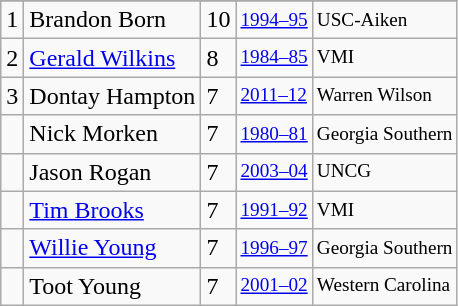<table class="wikitable">
<tr>
</tr>
<tr>
<td>1</td>
<td>Brandon Born</td>
<td>10</td>
<td style="font-size:80%;"><a href='#'>1994–95</a></td>
<td style="font-size:80%;">USC-Aiken</td>
</tr>
<tr>
<td>2</td>
<td><a href='#'>Gerald Wilkins</a></td>
<td>8</td>
<td style="font-size:80%;"><a href='#'>1984–85</a></td>
<td style="font-size:80%;">VMI</td>
</tr>
<tr>
<td>3</td>
<td>Dontay Hampton</td>
<td>7</td>
<td style="font-size:80%;"><a href='#'>2011–12</a></td>
<td style="font-size:80%;">Warren Wilson</td>
</tr>
<tr>
<td></td>
<td>Nick Morken</td>
<td>7</td>
<td style="font-size:80%;"><a href='#'>1980–81</a></td>
<td style="font-size:80%;">Georgia Southern</td>
</tr>
<tr>
<td></td>
<td>Jason Rogan</td>
<td>7</td>
<td style="font-size:80%;"><a href='#'>2003–04</a></td>
<td style="font-size:80%;">UNCG</td>
</tr>
<tr>
<td></td>
<td><a href='#'>Tim Brooks</a></td>
<td>7</td>
<td style="font-size:80%;"><a href='#'>1991–92</a></td>
<td style="font-size:80%;">VMI</td>
</tr>
<tr>
<td></td>
<td><a href='#'>Willie Young</a></td>
<td>7</td>
<td style="font-size:80%;"><a href='#'>1996–97</a></td>
<td style="font-size:80%;">Georgia Southern</td>
</tr>
<tr>
<td></td>
<td>Toot Young</td>
<td>7</td>
<td style="font-size:80%;"><a href='#'>2001–02</a></td>
<td style="font-size:80%;">Western Carolina</td>
</tr>
</table>
